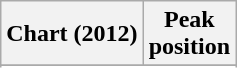<table class="wikitable plainrowheaders sortable" style="text-align:center;">
<tr>
<th scope="col">Chart (2012)</th>
<th scope="col">Peak<br>position</th>
</tr>
<tr>
</tr>
<tr>
</tr>
<tr>
</tr>
</table>
